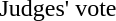<table>
<tr>
</tr>
<tr>
<td></td>
<td>Judges' vote</td>
</tr>
</table>
